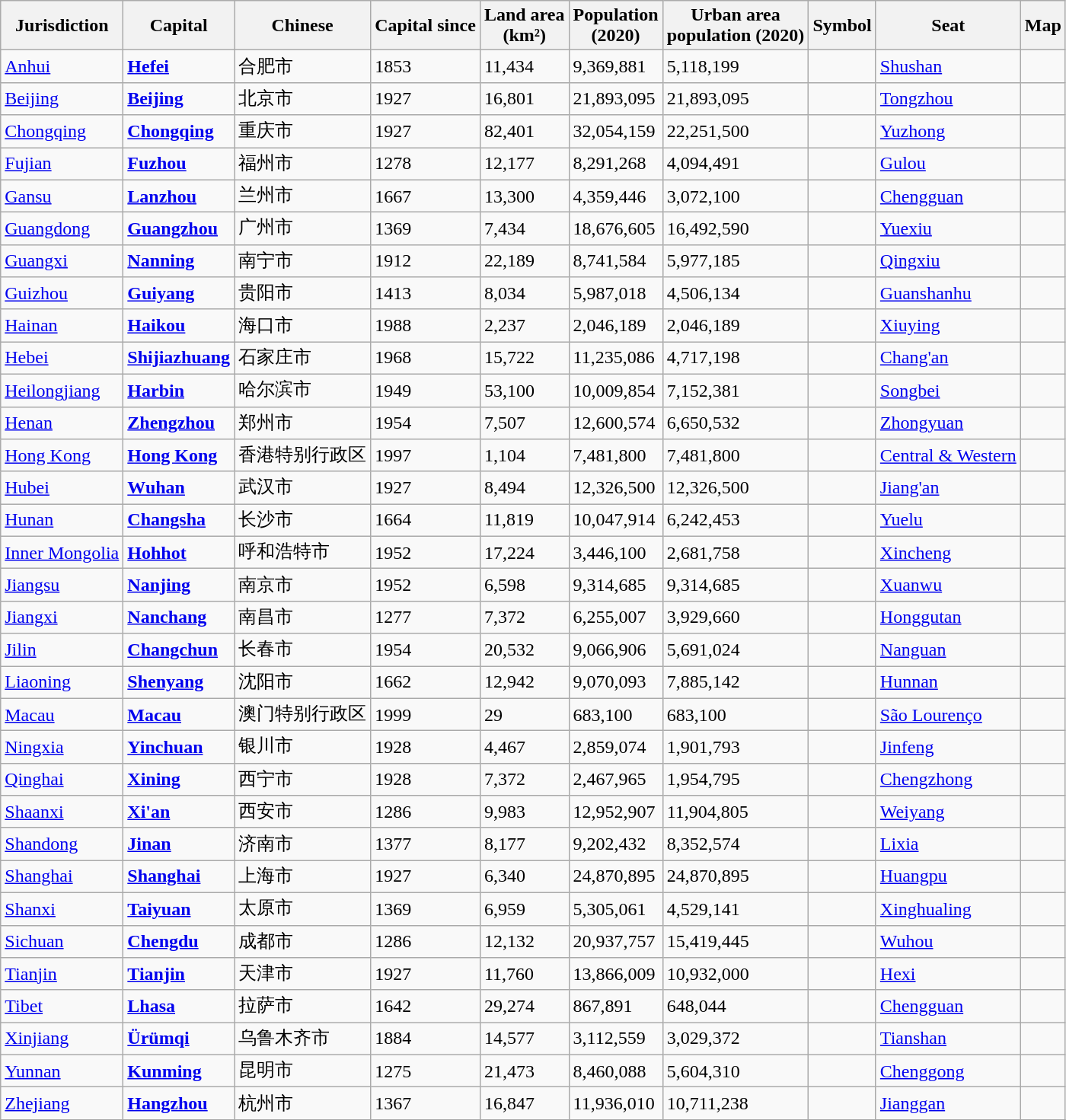<table class="wikitable sortable">
<tr>
<th align="left">Jurisdiction</th>
<th align="left">Capital</th>
<th align="left">Chinese</th>
<th align="left">Capital since</th>
<th align="left">Land area<br>(km²)</th>
<th align="left">Population<br>(2020)</th>
<th align="left">Urban area<br>population (2020)</th>
<th align="left">Symbol</th>
<th align="left">Seat</th>
<th align="left" class="unsortable">Map</th>
</tr>
<tr>
<td><a href='#'>Anhui</a></td>
<td><strong><a href='#'>Hefei</a></strong></td>
<td>合肥市</td>
<td>1853</td>
<td>11,434</td>
<td>9,369,881</td>
<td>5,118,199</td>
<td><span></span></td>
<td><a href='#'>Shushan</a></td>
<td></td>
</tr>
<tr>
<td><a href='#'>Beijing</a><br></td>
<td><strong><a href='#'>Beijing</a></strong></td>
<td>北京市</td>
<td>1927</td>
<td>16,801</td>
<td>21,893,095</td>
<td>21,893,095</td>
<td><span></span></td>
<td><a href='#'>Tongzhou</a></td>
<td></td>
</tr>
<tr>
<td><a href='#'>Chongqing</a><br></td>
<td><strong><a href='#'>Chongqing</a></strong></td>
<td>重庆市</td>
<td>1927</td>
<td>82,401</td>
<td>32,054,159</td>
<td>22,251,500</td>
<td><span></span></td>
<td><a href='#'>Yuzhong</a></td>
<td></td>
</tr>
<tr>
<td><a href='#'>Fujian</a></td>
<td><strong><a href='#'>Fuzhou</a></strong></td>
<td>福州市</td>
<td>1278</td>
<td>12,177</td>
<td>8,291,268</td>
<td>4,094,491</td>
<td><span></span></td>
<td><a href='#'>Gulou</a></td>
<td></td>
</tr>
<tr>
<td><a href='#'>Gansu</a></td>
<td><strong><a href='#'>Lanzhou</a></strong></td>
<td>兰州市</td>
<td>1667</td>
<td>13,300</td>
<td>4,359,446</td>
<td>3,072,100</td>
<td><span></span></td>
<td><a href='#'>Chengguan</a></td>
<td></td>
</tr>
<tr>
<td><a href='#'>Guangdong</a></td>
<td><strong><a href='#'>Guangzhou</a></strong></td>
<td>广州市</td>
<td>1369</td>
<td>7,434</td>
<td>18,676,605</td>
<td>16,492,590</td>
<td><span></span></td>
<td><a href='#'>Yuexiu</a></td>
<td></td>
</tr>
<tr>
<td><a href='#'>Guangxi</a><br></td>
<td><strong><a href='#'>Nanning</a></strong></td>
<td>南宁市</td>
<td>1912</td>
<td>22,189</td>
<td>8,741,584</td>
<td>5,977,185</td>
<td><span></span></td>
<td><a href='#'>Qingxiu</a></td>
<td></td>
</tr>
<tr>
<td><a href='#'>Guizhou</a></td>
<td><strong><a href='#'>Guiyang</a></strong></td>
<td>贵阳市</td>
<td>1413</td>
<td>8,034</td>
<td>5,987,018</td>
<td>4,506,134</td>
<td><span></span></td>
<td><a href='#'>Guanshanhu</a></td>
<td></td>
</tr>
<tr>
<td><a href='#'>Hainan</a></td>
<td><strong><a href='#'>Haikou</a></strong></td>
<td>海口市</td>
<td>1988</td>
<td>2,237</td>
<td>2,046,189</td>
<td>2,046,189</td>
<td><span></span></td>
<td><a href='#'>Xiuying</a></td>
<td></td>
</tr>
<tr>
<td><a href='#'>Hebei</a></td>
<td><strong><a href='#'>Shijiazhuang</a></strong></td>
<td>石家庄市</td>
<td>1968</td>
<td>15,722</td>
<td>11,235,086</td>
<td>4,717,198</td>
<td><span></span></td>
<td><a href='#'>Chang'an</a></td>
<td></td>
</tr>
<tr>
<td><a href='#'>Heilongjiang</a></td>
<td><strong><a href='#'>Harbin</a></strong></td>
<td>哈尔滨市</td>
<td>1949</td>
<td>53,100</td>
<td>10,009,854</td>
<td>7,152,381</td>
<td><span></span></td>
<td><a href='#'>Songbei</a></td>
<td></td>
</tr>
<tr>
<td><a href='#'>Henan</a></td>
<td><strong><a href='#'>Zhengzhou</a></strong></td>
<td>郑州市</td>
<td>1954</td>
<td>7,507</td>
<td>12,600,574</td>
<td>6,650,532</td>
<td><span></span></td>
<td><a href='#'>Zhongyuan</a></td>
<td></td>
</tr>
<tr>
<td><a href='#'>Hong Kong</a><br></td>
<td><strong><a href='#'>Hong Kong</a></strong></td>
<td>香港特别行政区</td>
<td>1997</td>
<td>1,104</td>
<td>7,481,800</td>
<td>7,481,800</td>
<td><span></span></td>
<td><a href='#'>Central & Western</a></td>
<td></td>
</tr>
<tr>
<td><a href='#'>Hubei</a></td>
<td><strong><a href='#'>Wuhan</a></strong></td>
<td>武汉市</td>
<td>1927</td>
<td>8,494</td>
<td>12,326,500</td>
<td>12,326,500</td>
<td><span></span></td>
<td><a href='#'>Jiang'an</a></td>
<td></td>
</tr>
<tr>
<td><a href='#'>Hunan</a></td>
<td><strong><a href='#'>Changsha</a></strong></td>
<td>长沙市</td>
<td>1664</td>
<td>11,819</td>
<td>10,047,914</td>
<td>6,242,453</td>
<td><span></span></td>
<td><a href='#'>Yuelu</a></td>
<td></td>
</tr>
<tr>
<td><a href='#'>Inner Mongolia</a><br></td>
<td><strong><a href='#'>Hohhot</a></strong></td>
<td>呼和浩特市</td>
<td>1952</td>
<td>17,224</td>
<td>3,446,100</td>
<td>2,681,758</td>
<td><span></span></td>
<td><a href='#'>Xincheng</a></td>
<td></td>
</tr>
<tr>
<td><a href='#'>Jiangsu</a></td>
<td><strong><a href='#'>Nanjing</a></strong></td>
<td>南京市</td>
<td>1952</td>
<td>6,598</td>
<td>9,314,685</td>
<td>9,314,685</td>
<td><span></span></td>
<td><a href='#'>Xuanwu</a></td>
<td></td>
</tr>
<tr>
<td><a href='#'>Jiangxi</a></td>
<td><strong><a href='#'>Nanchang</a></strong></td>
<td>南昌市</td>
<td>1277</td>
<td>7,372</td>
<td>6,255,007</td>
<td>3,929,660</td>
<td><span></span></td>
<td><a href='#'>Honggutan</a></td>
<td></td>
</tr>
<tr>
<td><a href='#'>Jilin</a></td>
<td><strong><a href='#'>Changchun</a></strong></td>
<td>长春市</td>
<td>1954</td>
<td>20,532</td>
<td>9,066,906</td>
<td>5,691,024</td>
<td><span></span></td>
<td><a href='#'>Nanguan</a></td>
<td></td>
</tr>
<tr>
<td><a href='#'>Liaoning</a></td>
<td><strong><a href='#'>Shenyang</a></strong></td>
<td>沈阳市</td>
<td>1662</td>
<td>12,942</td>
<td>9,070,093</td>
<td>7,885,142</td>
<td><span></span></td>
<td><a href='#'>Hunnan</a></td>
<td></td>
</tr>
<tr>
<td><a href='#'>Macau</a><br></td>
<td><strong><a href='#'>Macau</a></strong></td>
<td>澳门特别行政区</td>
<td>1999</td>
<td>29</td>
<td>683,100</td>
<td>683,100</td>
<td><span></span></td>
<td><a href='#'>São Lourenço</a></td>
<td></td>
</tr>
<tr>
<td><a href='#'>Ningxia</a><br></td>
<td><strong><a href='#'>Yinchuan</a></strong></td>
<td>银川市</td>
<td>1928</td>
<td>4,467</td>
<td>2,859,074</td>
<td>1,901,793</td>
<td><span></span></td>
<td><a href='#'>Jinfeng</a></td>
<td></td>
</tr>
<tr>
<td><a href='#'>Qinghai</a></td>
<td><strong><a href='#'>Xining</a></strong></td>
<td>西宁市</td>
<td>1928</td>
<td>7,372</td>
<td>2,467,965</td>
<td>1,954,795</td>
<td><span></span></td>
<td><a href='#'>Chengzhong</a></td>
<td></td>
</tr>
<tr>
<td><a href='#'>Shaanxi</a></td>
<td><strong><a href='#'>Xi'an</a></strong></td>
<td>西安市</td>
<td>1286</td>
<td>9,983</td>
<td>12,952,907</td>
<td>11,904,805</td>
<td><span></span></td>
<td><a href='#'>Weiyang</a></td>
<td></td>
</tr>
<tr>
<td><a href='#'>Shandong</a></td>
<td><strong><a href='#'>Jinan</a></strong></td>
<td>济南市</td>
<td>1377</td>
<td>8,177</td>
<td>9,202,432</td>
<td>8,352,574</td>
<td><span></span></td>
<td><a href='#'>Lixia</a></td>
<td></td>
</tr>
<tr>
<td><a href='#'>Shanghai</a><br></td>
<td><strong><a href='#'>Shanghai</a></strong></td>
<td>上海市</td>
<td>1927</td>
<td>6,340</td>
<td>24,870,895</td>
<td>24,870,895</td>
<td><span></span></td>
<td><a href='#'>Huangpu</a></td>
<td></td>
</tr>
<tr>
<td><a href='#'>Shanxi</a></td>
<td><strong><a href='#'>Taiyuan</a></strong></td>
<td>太原市</td>
<td>1369</td>
<td>6,959</td>
<td>5,305,061</td>
<td>4,529,141</td>
<td><span></span></td>
<td><a href='#'>Xinghualing</a></td>
<td></td>
</tr>
<tr>
<td><a href='#'>Sichuan</a></td>
<td><strong><a href='#'>Chengdu</a></strong></td>
<td>成都市</td>
<td>1286</td>
<td>12,132</td>
<td>20,937,757</td>
<td>15,419,445</td>
<td><span></span></td>
<td><a href='#'>Wuhou</a></td>
<td></td>
</tr>
<tr>
<td><a href='#'>Tianjin</a><br></td>
<td><strong><a href='#'>Tianjin</a></strong></td>
<td>天津市</td>
<td>1927</td>
<td>11,760</td>
<td>13,866,009</td>
<td>10,932,000</td>
<td><span></span></td>
<td><a href='#'>Hexi</a></td>
<td></td>
</tr>
<tr>
<td><a href='#'>Tibet</a><br></td>
<td><strong><a href='#'>Lhasa</a></strong></td>
<td>拉萨市</td>
<td>1642</td>
<td>29,274</td>
<td>867,891</td>
<td>648,044</td>
<td><span></span></td>
<td><a href='#'>Chengguan</a></td>
<td></td>
</tr>
<tr>
<td><a href='#'>Xinjiang</a><br></td>
<td><strong><a href='#'>Ürümqi</a></strong></td>
<td>乌鲁木齐市</td>
<td>1884</td>
<td>14,577</td>
<td>3,112,559</td>
<td>3,029,372</td>
<td><span></span></td>
<td><a href='#'>Tianshan</a></td>
<td></td>
</tr>
<tr>
<td><a href='#'>Yunnan</a></td>
<td><strong><a href='#'>Kunming</a></strong></td>
<td>昆明市</td>
<td>1275</td>
<td>21,473</td>
<td>8,460,088</td>
<td>5,604,310</td>
<td><span></span></td>
<td><a href='#'>Chenggong</a></td>
<td></td>
</tr>
<tr>
<td><a href='#'>Zhejiang</a></td>
<td><strong><a href='#'>Hangzhou</a></strong></td>
<td>杭州市</td>
<td>1367</td>
<td>16,847</td>
<td>11,936,010</td>
<td>10,711,238</td>
<td><span></span></td>
<td><a href='#'>Jianggan</a></td>
<td></td>
</tr>
<tr class="sortbottom">
</tr>
</table>
